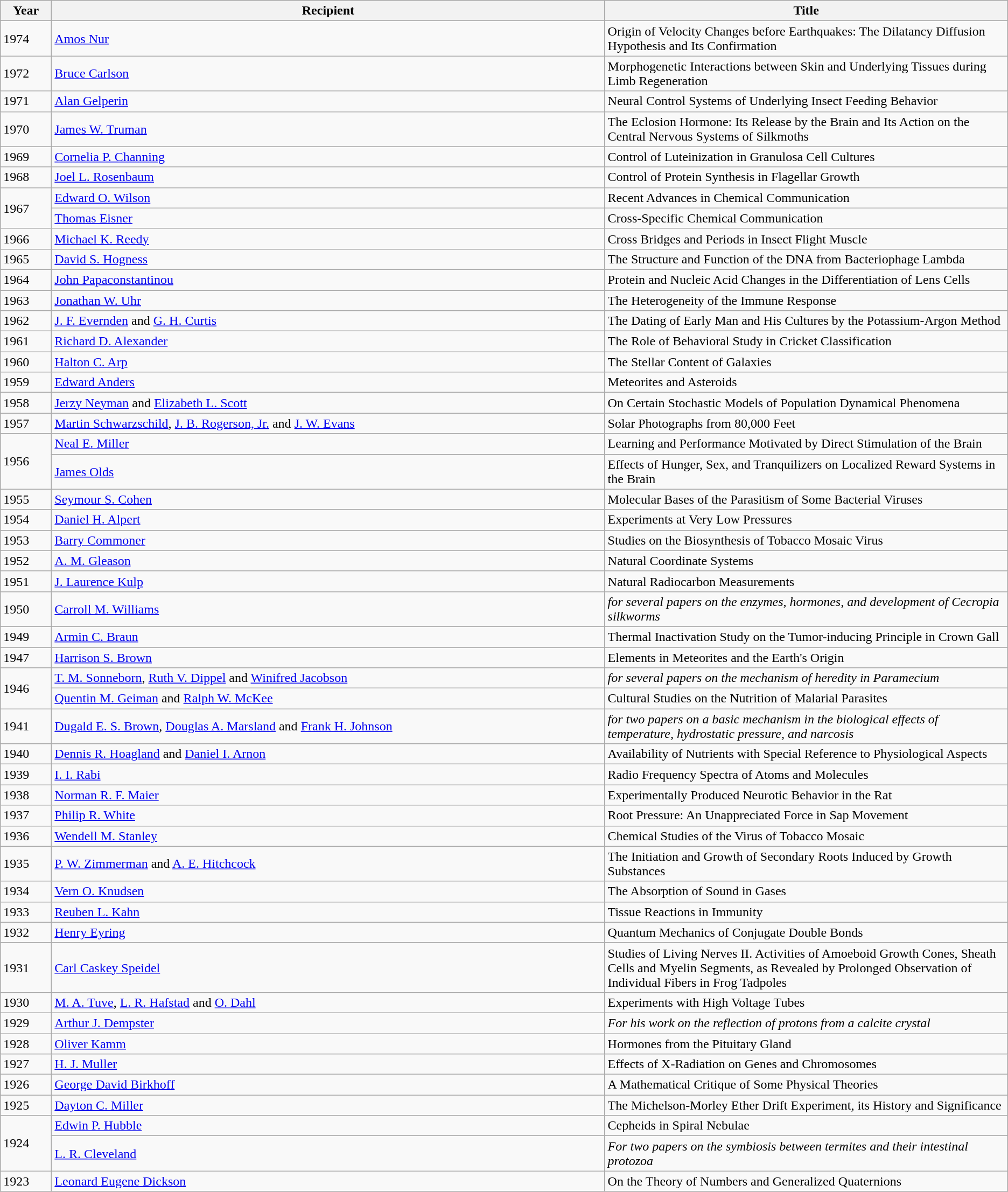<table class="wikitable">
<tr>
<th>Year</th>
<th>Recipient</th>
<th width="40%">Title</th>
</tr>
<tr>
<td>1974</td>
<td><a href='#'>Amos Nur</a></td>
<td>Origin of Velocity Changes before Earthquakes: The Dilatancy Diffusion Hypothesis and Its Confirmation</td>
</tr>
<tr>
<td>1972</td>
<td><a href='#'>Bruce Carlson</a></td>
<td>Morphogenetic Interactions between Skin and Underlying Tissues during Limb Regeneration</td>
</tr>
<tr>
<td>1971</td>
<td><a href='#'>Alan Gelperin</a></td>
<td>Neural Control Systems of Underlying Insect Feeding Behavior</td>
</tr>
<tr>
<td>1970</td>
<td><a href='#'>James W. Truman</a></td>
<td>The Eclosion Hormone: Its Release by the Brain and Its Action on the Central Nervous Systems of Silkmoths</td>
</tr>
<tr>
<td>1969</td>
<td><a href='#'>Cornelia P. Channing</a></td>
<td>Control of Luteinization in Granulosa Cell Cultures</td>
</tr>
<tr>
<td>1968</td>
<td><a href='#'>Joel L. Rosenbaum</a></td>
<td>Control of Protein Synthesis in Flagellar Growth</td>
</tr>
<tr>
<td rowspan="2">1967</td>
<td><a href='#'>Edward O. Wilson</a></td>
<td>Recent Advances in Chemical Communication</td>
</tr>
<tr>
<td><a href='#'>Thomas Eisner</a></td>
<td>Cross-Specific Chemical Communication</td>
</tr>
<tr>
<td>1966</td>
<td><a href='#'>Michael K. Reedy</a></td>
<td>Cross Bridges and Periods in Insect Flight Muscle</td>
</tr>
<tr>
<td>1965</td>
<td><a href='#'>David S. Hogness</a></td>
<td>The Structure and Function of the DNA from Bacteriophage Lambda</td>
</tr>
<tr>
<td>1964</td>
<td><a href='#'>John Papaconstantinou</a></td>
<td>Protein and Nucleic Acid Changes in the Differentiation of Lens Cells</td>
</tr>
<tr>
<td>1963</td>
<td><a href='#'>Jonathan W. Uhr</a></td>
<td>The Heterogeneity of the Immune Response</td>
</tr>
<tr>
<td>1962</td>
<td><a href='#'>J. F. Evernden</a> and <a href='#'>G. H. Curtis</a></td>
<td>The Dating of Early Man and His Cultures by the Potassium-Argon Method</td>
</tr>
<tr>
<td>1961</td>
<td><a href='#'>Richard D. Alexander</a></td>
<td>The Role of Behavioral Study in Cricket Classification</td>
</tr>
<tr>
<td>1960</td>
<td><a href='#'>Halton C. Arp</a></td>
<td>The Stellar Content of Galaxies</td>
</tr>
<tr>
<td>1959</td>
<td><a href='#'>Edward Anders</a></td>
<td>Meteorites and Asteroids</td>
</tr>
<tr>
<td>1958</td>
<td><a href='#'>Jerzy Neyman</a> and <a href='#'>Elizabeth L. Scott</a></td>
<td>On Certain Stochastic Models of Population Dynamical Phenomena</td>
</tr>
<tr>
<td>1957</td>
<td><a href='#'>Martin Schwarzschild</a>, <a href='#'>J. B. Rogerson, Jr.</a> and <a href='#'>J. W. Evans</a></td>
<td>Solar Photographs from 80,000 Feet</td>
</tr>
<tr>
<td rowspan="2">1956</td>
<td><a href='#'>Neal E. Miller</a></td>
<td>Learning and Performance Motivated by Direct Stimulation of the Brain</td>
</tr>
<tr>
<td><a href='#'>James Olds</a></td>
<td>Effects of Hunger, Sex, and Tranquilizers on Localized Reward Systems in the Brain</td>
</tr>
<tr>
<td>1955</td>
<td><a href='#'>Seymour S. Cohen</a></td>
<td>Molecular Bases of the Parasitism of Some Bacterial Viruses</td>
</tr>
<tr>
<td>1954</td>
<td><a href='#'>Daniel H. Alpert</a></td>
<td>Experiments at Very Low Pressures</td>
</tr>
<tr>
<td>1953</td>
<td><a href='#'>Barry Commoner</a></td>
<td>Studies on the Biosynthesis of Tobacco Mosaic Virus</td>
</tr>
<tr>
<td>1952</td>
<td><a href='#'>A. M. Gleason</a></td>
<td>Natural Coordinate Systems</td>
</tr>
<tr>
<td>1951</td>
<td><a href='#'>J. Laurence Kulp</a></td>
<td>Natural Radiocarbon Measurements</td>
</tr>
<tr>
<td>1950</td>
<td><a href='#'>Carroll M. Williams</a></td>
<td><em>for several papers on the enzymes, hormones, and development of Cecropia silkworms</em></td>
</tr>
<tr>
<td>1949</td>
<td><a href='#'>Armin C. Braun</a></td>
<td>Thermal Inactivation Study on the Tumor-inducing Principle in Crown Gall</td>
</tr>
<tr>
<td>1947</td>
<td><a href='#'>Harrison S. Brown</a></td>
<td>Elements in Meteorites and the Earth's Origin</td>
</tr>
<tr>
<td rowspan="2">1946</td>
<td><a href='#'>T. M. Sonneborn</a>, <a href='#'>Ruth V. Dippel</a> and <a href='#'>Winifred Jacobson</a></td>
<td><em>for several papers on the mechanism of heredity in Paramecium</em></td>
</tr>
<tr>
<td><a href='#'>Quentin M. Geiman</a> and <a href='#'>Ralph W. McKee</a></td>
<td>Cultural Studies on the Nutrition of Malarial Parasites</td>
</tr>
<tr>
<td>1941</td>
<td><a href='#'>Dugald E. S. Brown</a>, <a href='#'>Douglas A. Marsland</a> and <a href='#'>Frank H. Johnson</a></td>
<td><em>for two papers on a basic mechanism in the biological effects of temperature, hydrostatic pressure, and narcosis</em></td>
</tr>
<tr>
<td>1940</td>
<td><a href='#'>Dennis R. Hoagland</a> and <a href='#'>Daniel I. Arnon</a></td>
<td>Availability of Nutrients with Special Reference to Physiological Aspects</td>
</tr>
<tr>
<td>1939</td>
<td><a href='#'>I. I. Rabi</a></td>
<td>Radio Frequency Spectra of Atoms and Molecules</td>
</tr>
<tr>
<td>1938</td>
<td><a href='#'>Norman R. F. Maier</a></td>
<td>Experimentally Produced Neurotic Behavior in the Rat</td>
</tr>
<tr>
<td>1937</td>
<td><a href='#'>Philip R. White</a></td>
<td>Root Pressure: An Unappreciated Force in Sap Movement</td>
</tr>
<tr>
<td>1936</td>
<td><a href='#'>Wendell M. Stanley</a></td>
<td>Chemical Studies of the Virus of Tobacco Mosaic</td>
</tr>
<tr>
<td>1935</td>
<td><a href='#'>P. W. Zimmerman</a> and <a href='#'>A. E. Hitchcock</a></td>
<td>The Initiation and Growth of Secondary Roots Induced by Growth Substances</td>
</tr>
<tr>
<td>1934</td>
<td><a href='#'>Vern O. Knudsen</a></td>
<td>The Absorption of Sound in Gases</td>
</tr>
<tr>
<td>1933</td>
<td><a href='#'>Reuben L. Kahn</a></td>
<td>Tissue Reactions in Immunity</td>
</tr>
<tr>
<td>1932</td>
<td><a href='#'>Henry Eyring</a></td>
<td>Quantum Mechanics of Conjugate Double Bonds</td>
</tr>
<tr>
<td>1931</td>
<td><a href='#'>Carl Caskey Speidel</a></td>
<td>Studies of Living Nerves II. Activities of Amoeboid Growth Cones, Sheath Cells and Myelin Segments, as Revealed by Prolonged Observation of Individual Fibers in Frog Tadpoles</td>
</tr>
<tr>
<td>1930</td>
<td><a href='#'>M. A. Tuve</a>, <a href='#'>L. R. Hafstad</a> and <a href='#'>O. Dahl</a></td>
<td>Experiments with High Voltage Tubes</td>
</tr>
<tr>
<td>1929</td>
<td><a href='#'>Arthur J. Dempster</a></td>
<td><em>For his work on the reflection of protons from a calcite crystal</em></td>
</tr>
<tr>
<td>1928</td>
<td><a href='#'>Oliver Kamm</a></td>
<td>Hormones from the Pituitary Gland</td>
</tr>
<tr>
<td>1927</td>
<td><a href='#'>H. J. Muller</a></td>
<td>Effects of X-Radiation on Genes and Chromosomes</td>
</tr>
<tr>
<td>1926</td>
<td><a href='#'>George David Birkhoff</a></td>
<td>A Mathematical Critique of Some Physical Theories</td>
</tr>
<tr>
<td>1925</td>
<td><a href='#'>Dayton C. Miller</a></td>
<td>The Michelson-Morley Ether Drift Experiment, its History and Significance</td>
</tr>
<tr>
<td rowspan="2">1924</td>
<td><a href='#'>Edwin P. Hubble</a></td>
<td>Cepheids in Spiral Nebulae</td>
</tr>
<tr>
<td><a href='#'>L. R. Cleveland</a></td>
<td><em>For two papers on the symbiosis between termites and their intestinal protozoa</em></td>
</tr>
<tr>
<td>1923</td>
<td><a href='#'>Leonard Eugene Dickson</a></td>
<td>On the Theory of Numbers and Generalized Quaternions</td>
</tr>
</table>
